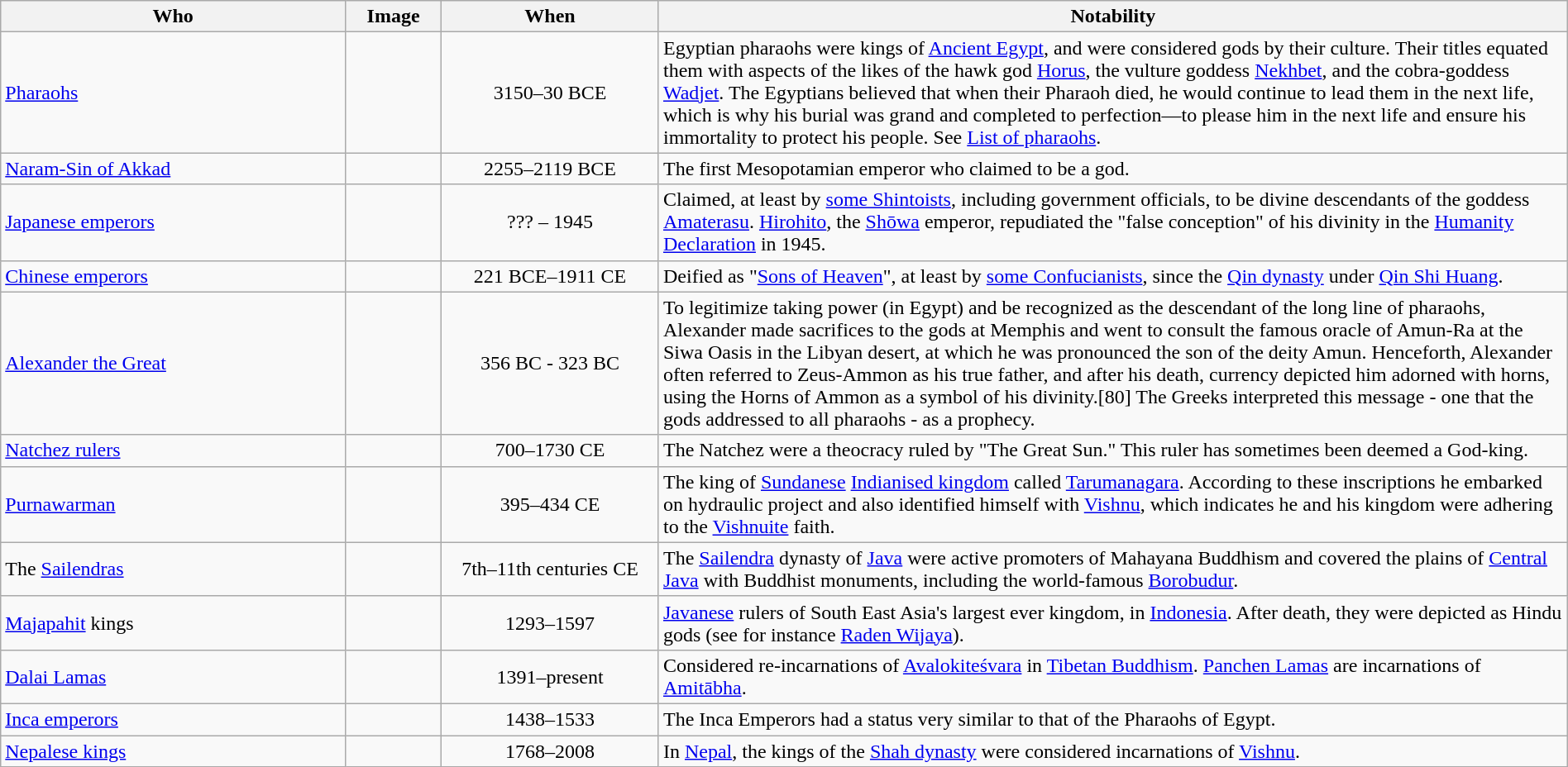<table class="wikitable sortable" style="width:100%">
<tr>
<th style="width:22%;">Who</th>
<th style="width:70px;">Image</th>
<th>When</th>
<th style="width:58%;">Notability</th>
</tr>
<tr>
<td><a href='#'>Pharaohs</a></td>
<td></td>
<td style="text-align:center;">3150–30 BCE</td>
<td>Egyptian pharaohs were kings of <a href='#'>Ancient Egypt</a>, and were considered gods by their culture. Their titles equated them with aspects of the likes of the hawk god <a href='#'>Horus</a>, the vulture goddess <a href='#'>Nekhbet</a>, and the cobra-goddess <a href='#'>Wadjet</a>. The Egyptians believed that when their Pharaoh died, he would continue to lead them in the next life, which is why his burial was grand and completed to perfection—to please him in the next life and ensure his immortality to protect his people. See <a href='#'>List of pharaohs</a>.</td>
</tr>
<tr>
<td><a href='#'>Naram-Sin of Akkad</a></td>
<td></td>
<td style="text-align:center;">2255–2119 BCE</td>
<td>The first Mesopotamian emperor who claimed to be a god.</td>
</tr>
<tr>
<td><a href='#'>Japanese emperors</a></td>
<td></td>
<td style="text-align:center;">??? – 1945</td>
<td>Claimed, at least by <a href='#'>some Shintoists</a>, including government officials, to be divine descendants of the goddess <a href='#'>Amaterasu</a>. <a href='#'>Hirohito</a>, the <a href='#'>Shōwa</a> emperor, repudiated the "false conception" of his divinity in the <a href='#'>Humanity Declaration</a> in 1945.</td>
</tr>
<tr>
<td><a href='#'>Chinese emperors</a></td>
<td></td>
<td style="text-align:center;">221 BCE–1911 CE</td>
<td>Deified as "<a href='#'>Sons of Heaven</a>", at least by <a href='#'>some Confucianists</a>, since the <a href='#'>Qin dynasty</a> under <a href='#'>Qin Shi Huang</a>.</td>
</tr>
<tr>
<td><a href='#'>Alexander the Great</a></td>
<td></td>
<td style="text-align:center;">356 BC - 323 BC</td>
<td>To legitimize taking power (in Egypt) and be recognized as the descendant of the long line of pharaohs, Alexander made sacrifices to the gods at Memphis and went to consult the famous oracle of Amun-Ra at the Siwa Oasis in the Libyan desert, at which he was pronounced the son of the deity Amun. Henceforth, Alexander often referred to Zeus-Ammon as his true father, and after his death, currency depicted him adorned with horns, using the Horns of Ammon as a symbol of his divinity.[80] The Greeks interpreted this message - one that the gods addressed to all pharaohs - as a prophecy.</td>
</tr>
<tr>
<td><a href='#'>Natchez rulers</a></td>
<td></td>
<td style="text-align:center;">700–1730 CE</td>
<td>The Natchez were a theocracy ruled by "The Great Sun." This ruler has sometimes been deemed a God-king.</td>
</tr>
<tr>
<td><a href='#'>Purnawarman</a></td>
<td></td>
<td style="text-align:center;">395–434 CE</td>
<td>The king of <a href='#'>Sundanese</a> <a href='#'>Indianised kingdom</a> called <a href='#'>Tarumanagara</a>. According to these inscriptions he embarked on hydraulic project and also identified himself with <a href='#'>Vishnu</a>, which indicates he and his kingdom were adhering to the <a href='#'>Vishnuite</a> faith.</td>
</tr>
<tr>
<td>The <a href='#'>Sailendras</a></td>
<td></td>
<td style="text-align:center;">7th–11th centuries CE</td>
<td>The <a href='#'>Sailendra</a> dynasty of <a href='#'>Java</a> were active promoters of Mahayana Buddhism and covered the plains of <a href='#'>Central Java</a> with Buddhist monuments, including the world-famous <a href='#'>Borobudur</a>.</td>
</tr>
<tr>
<td><a href='#'>Majapahit</a> kings</td>
<td></td>
<td style="text-align:center;">1293–1597</td>
<td><a href='#'>Javanese</a> rulers of South East Asia's largest ever kingdom, in <a href='#'>Indonesia</a>. After death, they were depicted as Hindu gods (see for instance <a href='#'>Raden Wijaya</a>).</td>
</tr>
<tr>
<td><a href='#'>Dalai Lamas</a></td>
<td></td>
<td style="text-align:center;">1391–present</td>
<td>Considered re-incarnations of <a href='#'>Avalokiteśvara</a> in <a href='#'>Tibetan Buddhism</a>. <a href='#'>Panchen Lamas</a> are incarnations of <a href='#'>Amitābha</a>.</td>
</tr>
<tr>
<td><a href='#'>Inca emperors</a></td>
<td></td>
<td style="text-align:center;">1438–1533</td>
<td>The Inca Emperors had a status very similar to that of the Pharaohs of Egypt.</td>
</tr>
<tr>
<td><a href='#'>Nepalese kings</a></td>
<td></td>
<td style="text-align:center;">1768–2008</td>
<td>In <a href='#'>Nepal</a>, the kings of the <a href='#'>Shah dynasty</a> were considered incarnations of <a href='#'>Vishnu</a>.</td>
</tr>
</table>
